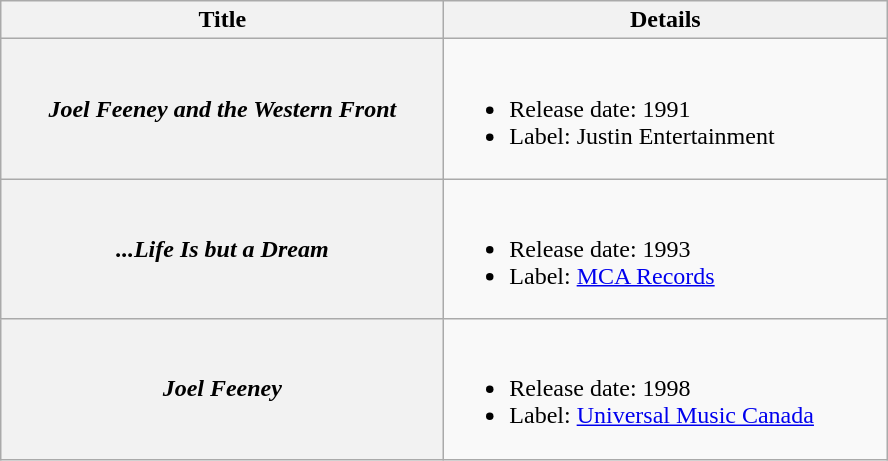<table class="wikitable plainrowheaders">
<tr>
<th style="width:18em;">Title</th>
<th style="width:18em;">Details</th>
</tr>
<tr>
<th scope="row"><em>Joel Feeney and the Western Front</em></th>
<td><br><ul><li>Release date: 1991</li><li>Label: Justin Entertainment</li></ul></td>
</tr>
<tr>
<th scope="row"><em>...Life Is but a Dream</em></th>
<td><br><ul><li>Release date: 1993</li><li>Label: <a href='#'>MCA Records</a></li></ul></td>
</tr>
<tr>
<th scope="row"><em>Joel Feeney</em></th>
<td><br><ul><li>Release date: 1998</li><li>Label: <a href='#'>Universal Music Canada</a></li></ul></td>
</tr>
</table>
